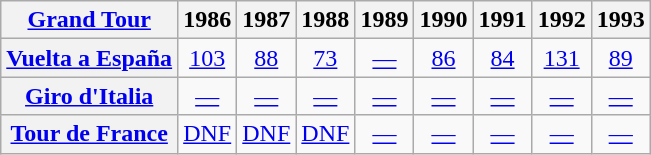<table class="wikitable plainrowheaders">
<tr>
<th scope="col"><a href='#'>Grand Tour</a></th>
<th scope="col">1986</th>
<th scope="col">1987</th>
<th scope="col">1988</th>
<th scope="col">1989</th>
<th scope="col">1990</th>
<th scope="col">1991</th>
<th scope="col">1992</th>
<th scope="col">1993</th>
</tr>
<tr style="text-align:center;">
<th scope="row"> <a href='#'>Vuelta a España</a></th>
<td><a href='#'>103</a></td>
<td><a href='#'>88</a></td>
<td><a href='#'>73</a></td>
<td><a href='#'>—</a></td>
<td><a href='#'>86</a></td>
<td><a href='#'>84</a></td>
<td><a href='#'>131</a></td>
<td><a href='#'>89</a></td>
</tr>
<tr style="text-align:center;">
<th scope="row"> <a href='#'>Giro d'Italia</a></th>
<td><a href='#'>—</a></td>
<td><a href='#'>—</a></td>
<td><a href='#'>—</a></td>
<td><a href='#'>—</a></td>
<td><a href='#'>—</a></td>
<td><a href='#'>—</a></td>
<td><a href='#'>—</a></td>
<td><a href='#'>—</a></td>
</tr>
<tr style="text-align:center;">
<th scope="row"> <a href='#'>Tour de France</a></th>
<td><a href='#'>DNF</a></td>
<td><a href='#'>DNF</a></td>
<td><a href='#'>DNF</a></td>
<td><a href='#'>—</a></td>
<td><a href='#'>—</a></td>
<td><a href='#'>—</a></td>
<td><a href='#'>—</a></td>
<td><a href='#'>—</a></td>
</tr>
</table>
